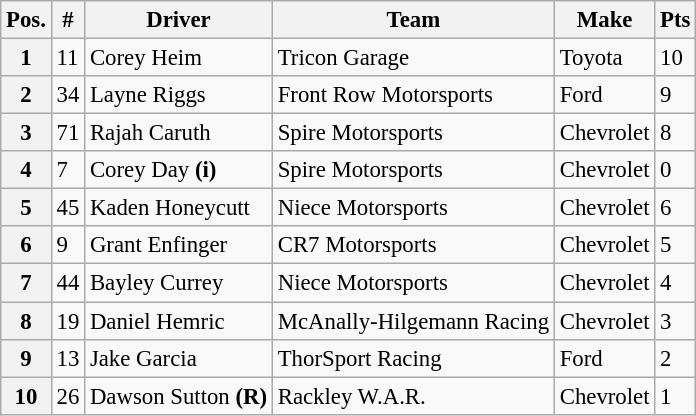<table class="wikitable" style="font-size:95%">
<tr>
<th>Pos.</th>
<th>#</th>
<th>Driver</th>
<th>Team</th>
<th>Make</th>
<th>Pts</th>
</tr>
<tr>
<th>1</th>
<td>11</td>
<td>Corey Heim</td>
<td>Tricon Garage</td>
<td>Toyota</td>
<td>10</td>
</tr>
<tr>
<th>2</th>
<td>34</td>
<td>Layne Riggs</td>
<td>Front Row Motorsports</td>
<td>Ford</td>
<td>9</td>
</tr>
<tr>
<th>3</th>
<td>71</td>
<td>Rajah Caruth</td>
<td>Spire Motorsports</td>
<td>Chevrolet</td>
<td>8</td>
</tr>
<tr>
<th>4</th>
<td>7</td>
<td>Corey Day <strong>(i)</strong></td>
<td>Spire Motorsports</td>
<td>Chevrolet</td>
<td>0</td>
</tr>
<tr>
<th>5</th>
<td>45</td>
<td>Kaden Honeycutt</td>
<td>Niece Motorsports</td>
<td>Chevrolet</td>
<td>6</td>
</tr>
<tr>
<th>6</th>
<td>9</td>
<td>Grant Enfinger</td>
<td>CR7 Motorsports</td>
<td>Chevrolet</td>
<td>5</td>
</tr>
<tr>
<th>7</th>
<td>44</td>
<td>Bayley Currey</td>
<td>Niece Motorsports</td>
<td>Chevrolet</td>
<td>4</td>
</tr>
<tr>
<th>8</th>
<td>19</td>
<td>Daniel Hemric</td>
<td>McAnally-Hilgemann Racing</td>
<td>Chevrolet</td>
<td>3</td>
</tr>
<tr>
<th>9</th>
<td>13</td>
<td>Jake Garcia</td>
<td>ThorSport Racing</td>
<td>Ford</td>
<td>2</td>
</tr>
<tr>
<th>10</th>
<td>26</td>
<td>Dawson Sutton <strong>(R)</strong></td>
<td>Rackley W.A.R.</td>
<td>Chevrolet</td>
<td>1</td>
</tr>
</table>
